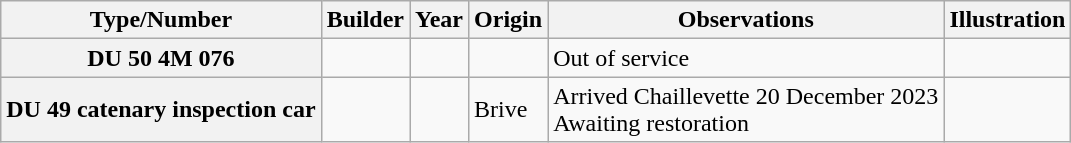<table class="wikitable">
<tr>
<th>Type/Number</th>
<th>Builder</th>
<th>Year</th>
<th>Origin</th>
<th>Observations</th>
<th>Illustration</th>
</tr>
<tr>
<th>DU 50 4M 076</th>
<td></td>
<td></td>
<td></td>
<td>Out of service</td>
<td></td>
</tr>
<tr>
<th>DU 49 catenary inspection car</th>
<td></td>
<td></td>
<td>Brive</td>
<td>Arrived Chaillevette 20 December 2023<br>Awaiting restoration</td>
<td></td>
</tr>
</table>
